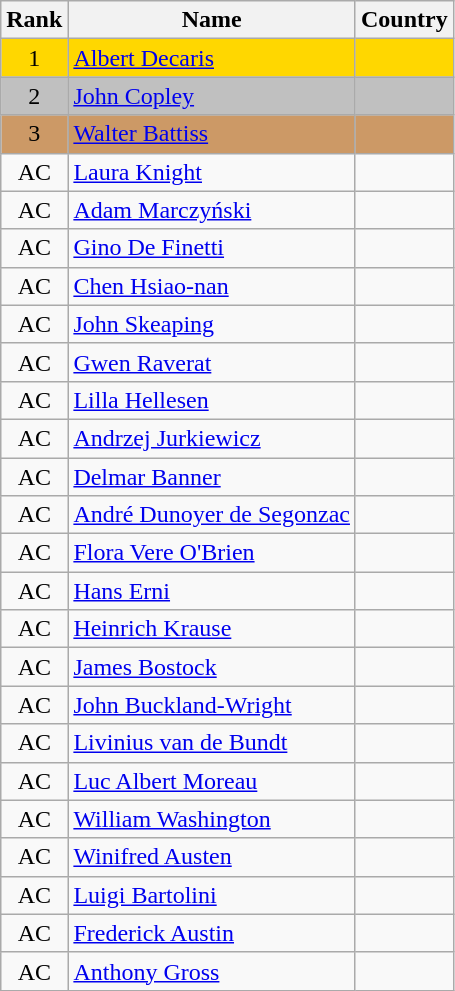<table class="wikitable sortable" style="text-align:center">
<tr>
<th>Rank</th>
<th>Name</th>
<th>Country</th>
</tr>
<tr bgcolor=gold>
<td>1</td>
<td align="left"><a href='#'>Albert Decaris</a></td>
<td align="left"></td>
</tr>
<tr bgcolor=silver>
<td>2</td>
<td align="left"><a href='#'>John Copley</a></td>
<td align="left"></td>
</tr>
<tr bgcolor=#CC9966>
<td>3</td>
<td align="left"><a href='#'>Walter Battiss</a></td>
<td align="left"></td>
</tr>
<tr>
<td>AC</td>
<td align="left"><a href='#'>Laura Knight</a></td>
<td align="left"></td>
</tr>
<tr>
<td>AC</td>
<td align="left"><a href='#'>Adam Marczyński</a></td>
<td align="left"></td>
</tr>
<tr>
<td>AC</td>
<td align="left"><a href='#'>Gino De Finetti</a></td>
<td align="left"></td>
</tr>
<tr>
<td>AC</td>
<td align="left"><a href='#'>Chen Hsiao-nan</a></td>
<td align="left"></td>
</tr>
<tr>
<td>AC</td>
<td align="left"><a href='#'>John Skeaping</a></td>
<td align="left"></td>
</tr>
<tr>
<td>AC</td>
<td align="left"><a href='#'>Gwen Raverat</a></td>
<td align="left"></td>
</tr>
<tr>
<td>AC</td>
<td align="left"><a href='#'>Lilla Hellesen</a></td>
<td align="left"></td>
</tr>
<tr>
<td>AC</td>
<td align="left"><a href='#'>Andrzej Jurkiewicz</a></td>
<td align="left"></td>
</tr>
<tr>
<td>AC</td>
<td align="left"><a href='#'>Delmar Banner</a></td>
<td align="left"></td>
</tr>
<tr>
<td>AC</td>
<td align="left"><a href='#'>André Dunoyer de Segonzac</a></td>
<td align="left"></td>
</tr>
<tr>
<td>AC</td>
<td align="left"><a href='#'>Flora Vere O'Brien</a></td>
<td align="left"></td>
</tr>
<tr>
<td>AC</td>
<td align="left"><a href='#'>Hans Erni</a></td>
<td align="left"></td>
</tr>
<tr>
<td>AC</td>
<td align="left"><a href='#'>Heinrich Krause</a></td>
<td align="left"></td>
</tr>
<tr>
<td>AC</td>
<td align="left"><a href='#'>James Bostock</a></td>
<td align="left"></td>
</tr>
<tr>
<td>AC</td>
<td align="left"><a href='#'>John Buckland-Wright</a></td>
<td align="left"></td>
</tr>
<tr>
<td>AC</td>
<td align="left"><a href='#'>Livinius van de Bundt</a></td>
<td align="left"></td>
</tr>
<tr>
<td>AC</td>
<td align="left"><a href='#'>Luc Albert Moreau</a></td>
<td align="left"></td>
</tr>
<tr>
<td>AC</td>
<td align="left"><a href='#'>William Washington</a></td>
<td align="left"></td>
</tr>
<tr>
<td>AC</td>
<td align="left"><a href='#'>Winifred Austen</a></td>
<td align="left"></td>
</tr>
<tr>
<td>AC</td>
<td align="left"><a href='#'>Luigi Bartolini</a></td>
<td align="left"></td>
</tr>
<tr>
<td>AC</td>
<td align="left"><a href='#'>Frederick Austin</a></td>
<td align="left"></td>
</tr>
<tr>
<td>AC</td>
<td align="left"><a href='#'>Anthony Gross</a></td>
<td align="left"></td>
</tr>
</table>
